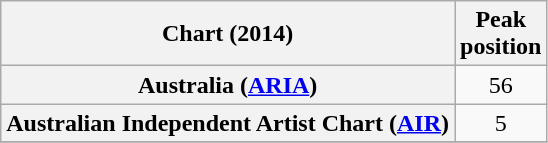<table class="wikitable plainrowheaders" style="text-align:center;">
<tr>
<th scope="col">Chart (2014)</th>
<th scope="col">Peak<br>position</th>
</tr>
<tr>
<th scope="row">Australia (<a href='#'>ARIA</a>)</th>
<td>56</td>
</tr>
<tr>
<th scope="row">Australian Independent Artist Chart (<a href='#'>AIR</a>)</th>
<td>5</td>
</tr>
<tr>
</tr>
</table>
